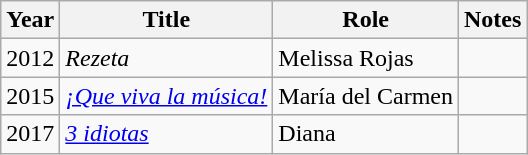<table class="wikitable">
<tr>
<th>Year</th>
<th>Title</th>
<th>Role</th>
<th>Notes</th>
</tr>
<tr>
<td>2012</td>
<td><em>Rezeta</em></td>
<td>Melissa Rojas</td>
<td></td>
</tr>
<tr>
<td>2015</td>
<td><em><a href='#'>¡Que viva la música!</a></em></td>
<td>María del Carmen</td>
<td></td>
</tr>
<tr>
<td>2017</td>
<td><em><a href='#'>3 idiotas</a></em></td>
<td>Diana</td>
<td></td>
</tr>
</table>
